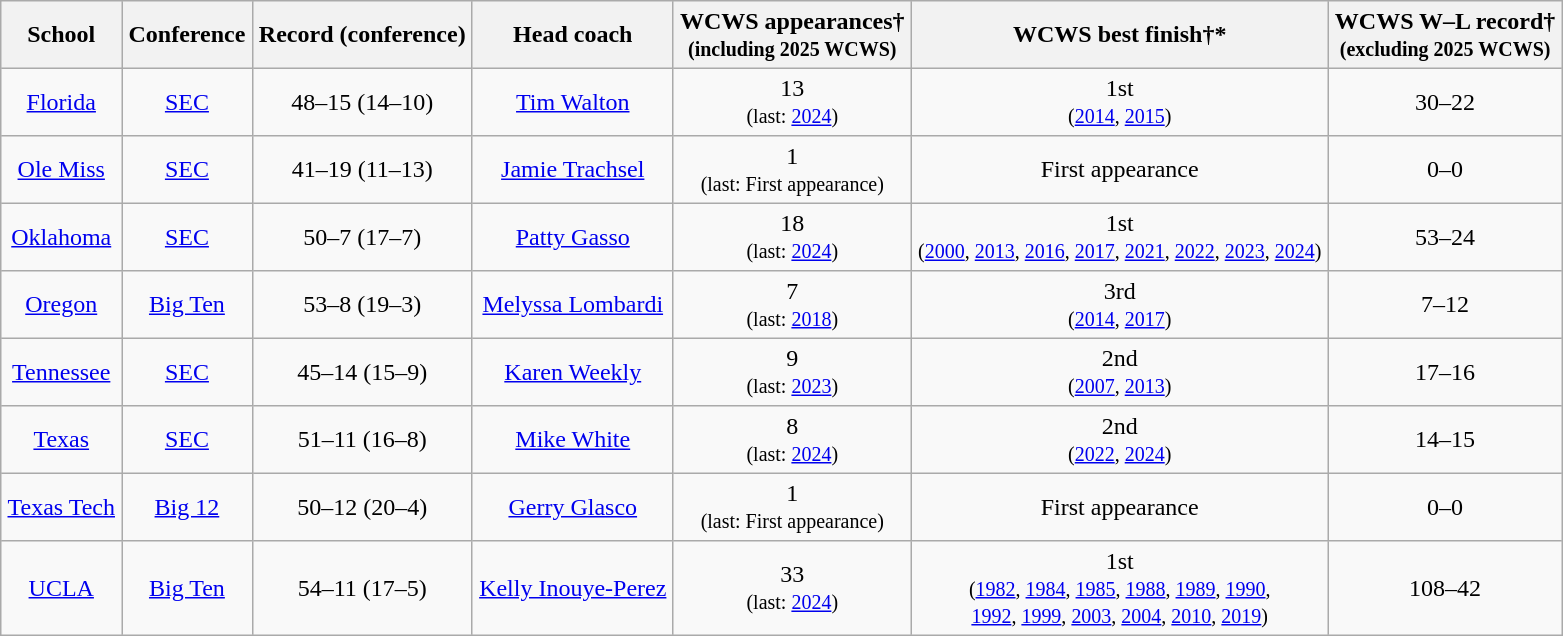<table border="2" cellpadding="4" cellspacing="0" style="margin: 1em 1em 1em 0; background: #F9F9F9; border: 1px #aaa solid; border-collapse: collapse; ">
<tr align=center style="background: #F2F2F2;">
<th>School</th>
<th>Conference</th>
<th>Record (conference)</th>
<th>Head coach</th>
<th>WCWS appearances†<br><small> (including 2025 WCWS) </small></th>
<th>WCWS best finish†*</th>
<th>WCWS W–L record†<br><small> (excluding 2025 WCWS) </small></th>
</tr>
<tr align=center>
<td><a href='#'>Florida</a></td>
<td><a href='#'>SEC</a></td>
<td>48–15 (14–10)</td>
<td><a href='#'>Tim Walton</a></td>
<td>13<br><small>(last: <a href='#'>2024</a>)</small></td>
<td>1st<br><small>(<a href='#'>2014</a>, <a href='#'>2015</a>)</small></td>
<td>30–22</td>
</tr>
<tr align=center>
<td><a href='#'>Ole Miss</a></td>
<td><a href='#'>SEC</a></td>
<td>41–19 (11–13)</td>
<td><a href='#'>Jamie Trachsel</a></td>
<td>1<br><small>(last: First appearance)</small></td>
<td>First appearance</td>
<td>0–0</td>
</tr>
<tr align=center>
<td><a href='#'>Oklahoma</a></td>
<td><a href='#'>SEC</a></td>
<td>50–7 (17–7)</td>
<td><a href='#'>Patty Gasso</a></td>
<td>18<br><small>(last: <a href='#'>2024</a>)</small></td>
<td>1st<br><small>(<a href='#'>2000</a>, <a href='#'>2013</a>, <a href='#'>2016</a>, <a href='#'>2017</a>, <a href='#'>2021</a>, <a href='#'>2022</a>, <a href='#'>2023</a>, <a href='#'>2024</a>)</small></td>
<td>53–24</td>
</tr>
<tr align=center>
<td><a href='#'>Oregon</a></td>
<td><a href='#'>Big Ten</a></td>
<td>53–8 (19–3)</td>
<td><a href='#'>Melyssa Lombardi</a></td>
<td>7<br><small>(last: <a href='#'>2018</a>)</small></td>
<td>3rd<br><small>(<a href='#'>2014</a>, <a href='#'>2017</a>)</small></td>
<td>7–12</td>
</tr>
<tr align=center>
<td><a href='#'>Tennessee</a></td>
<td><a href='#'>SEC</a></td>
<td>45–14 (15–9)</td>
<td><a href='#'>Karen Weekly</a></td>
<td>9 <br><small>(last: <a href='#'>2023</a>)</small></td>
<td>2nd<br><small>(<a href='#'>2007</a>, <a href='#'>2013</a>)</small></td>
<td>17–16</td>
</tr>
<tr align=center>
<td><a href='#'>Texas</a></td>
<td><a href='#'>SEC</a></td>
<td>51–11 (16–8)</td>
<td><a href='#'>Mike White</a></td>
<td>8 <br><small>(last: <a href='#'>2024</a>)</small></td>
<td>2nd <br><small> (<a href='#'>2022</a>, <a href='#'>2024</a>)</small></td>
<td>14–15</td>
</tr>
<tr align=center>
<td><a href='#'>Texas Tech</a></td>
<td><a href='#'>Big 12</a></td>
<td>50–12 (20–4)</td>
<td><a href='#'>Gerry Glasco</a></td>
<td>1<br><small>(last: First appearance)</small></td>
<td>First appearance</td>
<td>0–0</td>
</tr>
<tr align=center>
<td><a href='#'>UCLA</a></td>
<td><a href='#'>Big Ten</a></td>
<td>54–11 (17–5)</td>
<td><a href='#'>Kelly Inouye-Perez</a></td>
<td>33 <br><small>(last: <a href='#'>2024</a>)</small></td>
<td>1st <br><small>(<a href='#'>1982</a>, <a href='#'>1984</a>, <a href='#'>1985</a>, <a href='#'>1988</a>, <a href='#'>1989</a>, <a href='#'>1990</a>,<br><a href='#'>1992</a>, <a href='#'>1999</a>, <a href='#'>2003</a>, <a href='#'>2004</a>, <a href='#'>2010</a>, <a href='#'>2019</a>)</small></td>
<td>108–42</td>
</tr>
</table>
